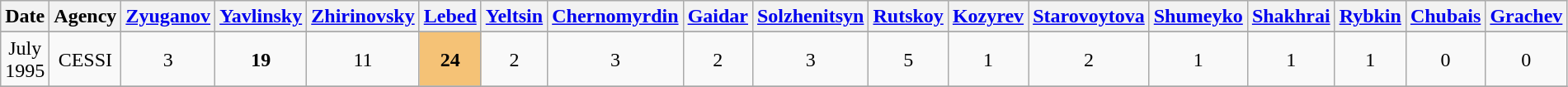<table class=wikitable style=text-align:center>
<tr>
<th>Date</th>
<th>Agency</th>
<th><a href='#'>Zyuganov</a></th>
<th><a href='#'>Yavlinsky</a></th>
<th><a href='#'>Zhirinovsky</a></th>
<th><a href='#'>Lebed</a></th>
<th><a href='#'>Yeltsin</a></th>
<th><a href='#'>Chernomyrdin</a></th>
<th><a href='#'>Gaidar</a></th>
<th><a href='#'>Solzhenitsyn</a></th>
<th><a href='#'>Rutskoy</a></th>
<th><a href='#'>Kozyrev</a></th>
<th><a href='#'>Starovoytova</a></th>
<th><a href='#'>Shumeyko</a></th>
<th><a href='#'>Shakhrai</a></th>
<th><a href='#'>Rybkin</a></th>
<th><a href='#'>Chubais</a></th>
<th><a href='#'>Grachev</a></th>
</tr>
<tr>
</tr>
<tr>
<td>July 1995</td>
<td>CESSI</td>
<td>3</td>
<td><strong>19</strong></td>
<td>11</td>
<td style="background:#f5c276"><strong>24</strong></td>
<td>2</td>
<td>3</td>
<td>2</td>
<td>3</td>
<td>5</td>
<td>1</td>
<td>2</td>
<td>1</td>
<td>1</td>
<td>1</td>
<td>0</td>
<td>0</td>
</tr>
<tr>
</tr>
</table>
